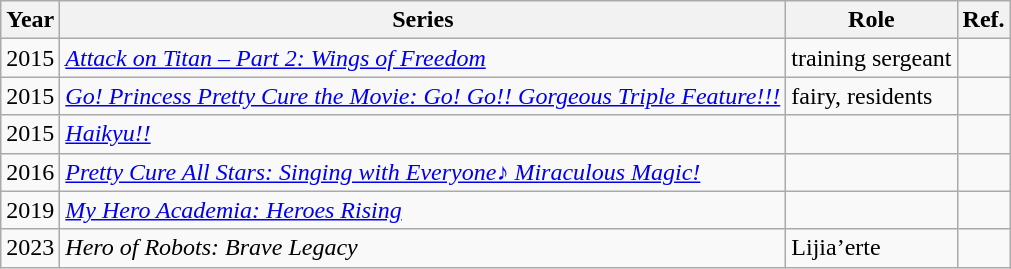<table class="wikitable sortable plainrowheaders">
<tr>
<th scope="col">Year</th>
<th scope="col">Series</th>
<th scope="col">Role</th>
<th scope="col" class="unsortable">Ref.</th>
</tr>
<tr>
<td>2015</td>
<td><em><a href='#'>Attack on Titan – Part 2: Wings of Freedom</a></em></td>
<td>training sergeant</td>
<td></td>
</tr>
<tr>
<td>2015</td>
<td><em><a href='#'>Go! Princess Pretty Cure the Movie: Go! Go!! Gorgeous Triple Feature!!!</a></em></td>
<td>fairy, residents</td>
<td></td>
</tr>
<tr>
<td>2015</td>
<td><em><a href='#'>Haikyu!!</a></em></td>
<td></td>
<td></td>
</tr>
<tr>
<td>2016</td>
<td><em><a href='#'>Pretty Cure All Stars: Singing with Everyone♪ Miraculous Magic!</a></em></td>
<td></td>
<td></td>
</tr>
<tr>
<td>2019</td>
<td><em><a href='#'>My Hero Academia: Heroes Rising</a></em></td>
<td></td>
<td></td>
</tr>
<tr>
<td>2023</td>
<td><em>Hero of Robots: Brave Legacy</em></td>
<td>Lijia’erte</td>
<td></td>
</tr>
</table>
